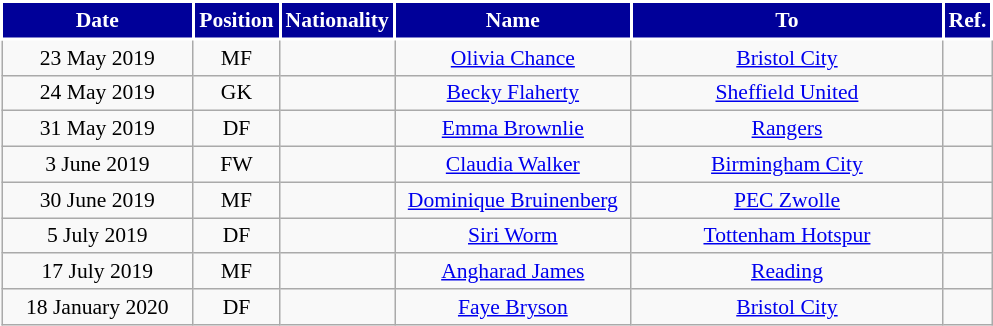<table class="wikitable" style="text-align:center; font-size:90%; ">
<tr>
<th style="background:#000099;color:white;border:2px solid #ffffff; width:120px;">Date</th>
<th style="background:#000099;color:white;border:2px solid #ffffff; width:50px;">Position</th>
<th style="background:#000099;color:white;border:2px solid #ffffff; width:50px;">Nationality</th>
<th style="background:#000099;color:white;border:2px solid #ffffff; width:150px;">Name</th>
<th style="background:#000099;color:white;border:2px solid #ffffff; width:200px;">To</th>
<th style="background:#000099;color:white;border:2px solid #ffffff; width:25px;">Ref.</th>
</tr>
<tr>
<td>23 May 2019</td>
<td>MF</td>
<td></td>
<td><a href='#'>Olivia Chance</a></td>
<td> <a href='#'>Bristol City</a></td>
<td></td>
</tr>
<tr>
<td>24 May 2019</td>
<td>GK</td>
<td></td>
<td><a href='#'>Becky Flaherty</a></td>
<td> <a href='#'>Sheffield United</a></td>
<td></td>
</tr>
<tr>
<td>31 May 2019</td>
<td>DF</td>
<td></td>
<td><a href='#'>Emma Brownlie</a></td>
<td> <a href='#'>Rangers</a></td>
<td></td>
</tr>
<tr>
<td>3 June 2019</td>
<td>FW</td>
<td></td>
<td><a href='#'>Claudia Walker</a></td>
<td> <a href='#'>Birmingham City</a></td>
<td></td>
</tr>
<tr>
<td>30 June 2019</td>
<td>MF</td>
<td></td>
<td><a href='#'>Dominique Bruinenberg</a></td>
<td> <a href='#'>PEC Zwolle</a></td>
<td></td>
</tr>
<tr>
<td>5 July 2019</td>
<td>DF</td>
<td></td>
<td><a href='#'>Siri Worm</a></td>
<td> <a href='#'>Tottenham Hotspur</a></td>
<td></td>
</tr>
<tr>
<td>17 July 2019</td>
<td>MF</td>
<td></td>
<td><a href='#'>Angharad James</a></td>
<td> <a href='#'>Reading</a></td>
<td></td>
</tr>
<tr>
<td>18 January 2020</td>
<td>DF</td>
<td></td>
<td><a href='#'>Faye Bryson</a></td>
<td> <a href='#'>Bristol City</a></td>
<td></td>
</tr>
</table>
